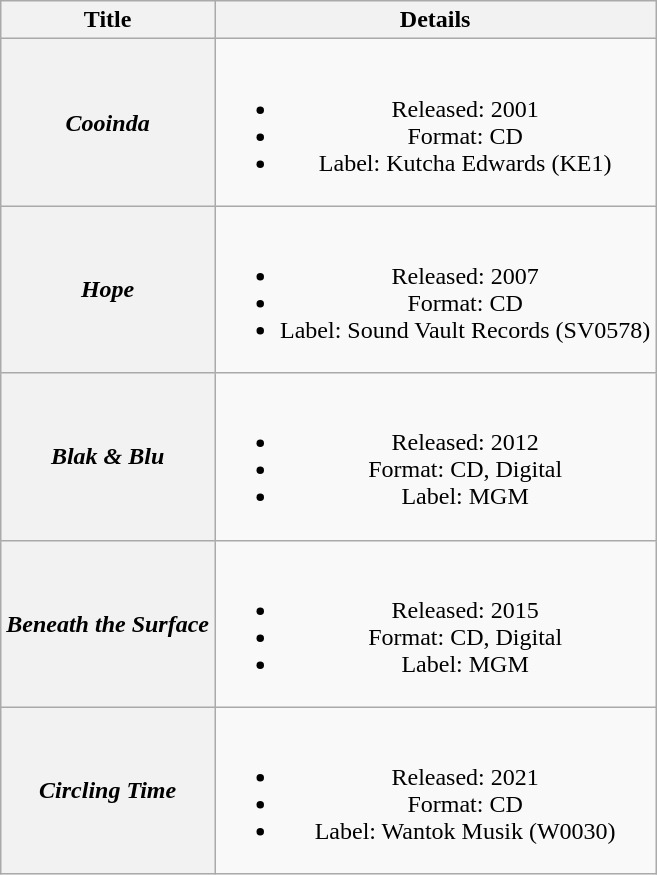<table class="wikitable plainrowheaders" style="text-align:center;" border="1">
<tr>
<th>Title</th>
<th>Details</th>
</tr>
<tr>
<th scope="row"><em>Cooinda</em></th>
<td><br><ul><li>Released: 2001</li><li>Format: CD</li><li>Label: Kutcha Edwards (KE1)</li></ul></td>
</tr>
<tr>
<th scope="row"><em>Hope</em></th>
<td><br><ul><li>Released: 2007</li><li>Format: CD</li><li>Label: Sound Vault Records (SV0578)</li></ul></td>
</tr>
<tr>
<th scope="row"><em>Blak & Blu</em></th>
<td><br><ul><li>Released: 2012</li><li>Format: CD, Digital</li><li>Label: MGM</li></ul></td>
</tr>
<tr>
<th scope="row"><em>Beneath the Surface</em></th>
<td><br><ul><li>Released: 2015</li><li>Format: CD, Digital</li><li>Label: MGM</li></ul></td>
</tr>
<tr>
<th scope="row"><em>Circling Time</em></th>
<td><br><ul><li>Released: 2021</li><li>Format: CD</li><li>Label: Wantok Musik (W0030)</li></ul></td>
</tr>
</table>
